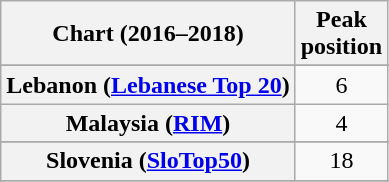<table class="wikitable sortable plainrowheaders" style="text-align:center">
<tr>
<th scope="col">Chart (2016–2018)</th>
<th scope="col">Peak<br>position</th>
</tr>
<tr>
</tr>
<tr>
</tr>
<tr>
</tr>
<tr>
</tr>
<tr>
</tr>
<tr>
</tr>
<tr>
</tr>
<tr>
</tr>
<tr>
</tr>
<tr>
</tr>
<tr>
</tr>
<tr>
</tr>
<tr>
</tr>
<tr>
</tr>
<tr>
</tr>
<tr>
</tr>
<tr>
</tr>
<tr>
<th scope="row">Lebanon (<a href='#'>Lebanese Top 20</a>)</th>
<td>6</td>
</tr>
<tr>
<th scope="row">Malaysia (<a href='#'>RIM</a>)</th>
<td>4</td>
</tr>
<tr>
</tr>
<tr>
</tr>
<tr>
</tr>
<tr>
</tr>
<tr>
</tr>
<tr>
</tr>
<tr>
</tr>
<tr>
</tr>
<tr>
<th scope="row">Slovenia (<a href='#'>SloTop50</a>)</th>
<td>18</td>
</tr>
<tr>
</tr>
<tr>
</tr>
<tr>
</tr>
<tr>
</tr>
<tr>
</tr>
<tr>
</tr>
<tr>
</tr>
<tr>
</tr>
<tr>
</tr>
</table>
